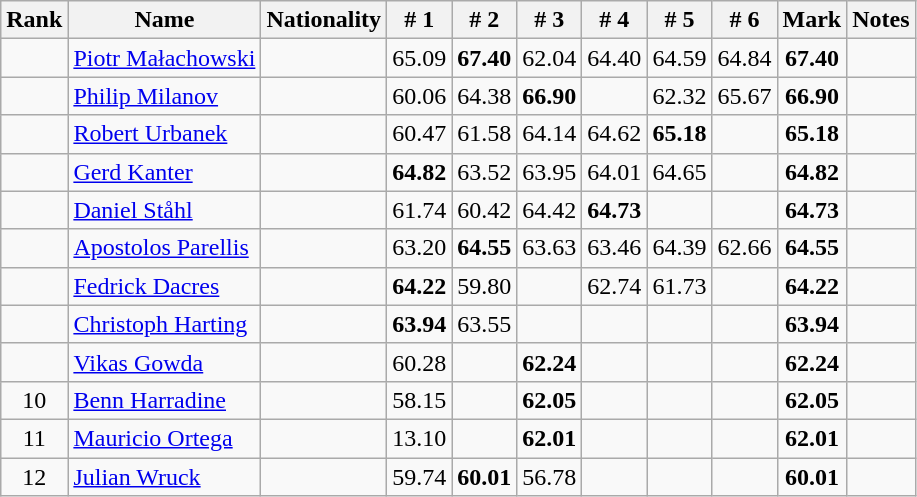<table class="wikitable sortable" style="text-align:center">
<tr>
<th>Rank</th>
<th>Name</th>
<th>Nationality</th>
<th># 1</th>
<th># 2</th>
<th># 3</th>
<th># 4</th>
<th># 5</th>
<th># 6</th>
<th>Mark</th>
<th>Notes</th>
</tr>
<tr>
<td></td>
<td align=left><a href='#'>Piotr Małachowski</a></td>
<td align=left></td>
<td>65.09</td>
<td><strong>67.40</strong></td>
<td>62.04</td>
<td>64.40</td>
<td>64.59</td>
<td>64.84</td>
<td><strong>67.40</strong></td>
<td></td>
</tr>
<tr>
<td></td>
<td align=left><a href='#'>Philip Milanov</a></td>
<td align=left></td>
<td>60.06</td>
<td>64.38</td>
<td><strong>66.90</strong></td>
<td></td>
<td>62.32</td>
<td>65.67</td>
<td><strong>66.90</strong></td>
<td></td>
</tr>
<tr>
<td></td>
<td align=left><a href='#'>Robert Urbanek</a></td>
<td align=left></td>
<td>60.47</td>
<td>61.58</td>
<td>64.14</td>
<td>64.62</td>
<td><strong>65.18</strong></td>
<td></td>
<td><strong>65.18</strong></td>
<td></td>
</tr>
<tr>
<td></td>
<td align=left><a href='#'>Gerd Kanter</a></td>
<td align=left></td>
<td><strong>64.82</strong></td>
<td>63.52</td>
<td>63.95</td>
<td>64.01</td>
<td>64.65</td>
<td></td>
<td><strong>64.82</strong></td>
<td></td>
</tr>
<tr>
<td></td>
<td align=left><a href='#'>Daniel Ståhl</a></td>
<td align=left></td>
<td>61.74</td>
<td>60.42</td>
<td>64.42</td>
<td><strong>64.73</strong></td>
<td></td>
<td></td>
<td><strong>64.73</strong></td>
<td></td>
</tr>
<tr>
<td></td>
<td align=left><a href='#'>Apostolos Parellis</a></td>
<td align=left></td>
<td>63.20</td>
<td><strong>64.55</strong></td>
<td>63.63</td>
<td>63.46</td>
<td>64.39</td>
<td>62.66</td>
<td><strong>64.55</strong></td>
<td></td>
</tr>
<tr>
<td></td>
<td align=left><a href='#'>Fedrick Dacres</a></td>
<td align=left></td>
<td><strong>64.22</strong></td>
<td>59.80</td>
<td></td>
<td>62.74</td>
<td>61.73</td>
<td></td>
<td><strong>64.22</strong></td>
<td></td>
</tr>
<tr>
<td></td>
<td align=left><a href='#'>Christoph Harting</a></td>
<td align=left></td>
<td><strong>63.94</strong></td>
<td>63.55</td>
<td></td>
<td></td>
<td></td>
<td></td>
<td><strong>63.94</strong></td>
<td></td>
</tr>
<tr>
<td></td>
<td align=left><a href='#'>Vikas Gowda</a></td>
<td align=left></td>
<td>60.28</td>
<td></td>
<td><strong>62.24</strong></td>
<td></td>
<td></td>
<td></td>
<td><strong>62.24</strong></td>
<td></td>
</tr>
<tr>
<td>10</td>
<td align=left><a href='#'>Benn Harradine</a></td>
<td align=left></td>
<td>58.15</td>
<td></td>
<td><strong>62.05</strong></td>
<td></td>
<td></td>
<td></td>
<td><strong>62.05</strong></td>
<td></td>
</tr>
<tr>
<td>11</td>
<td align=left><a href='#'>Mauricio Ortega</a></td>
<td align=left></td>
<td>13.10</td>
<td></td>
<td><strong>62.01</strong></td>
<td></td>
<td></td>
<td></td>
<td><strong>62.01</strong></td>
<td></td>
</tr>
<tr>
<td>12</td>
<td align=left><a href='#'>Julian Wruck</a></td>
<td align=left></td>
<td>59.74</td>
<td><strong>60.01</strong></td>
<td>56.78</td>
<td></td>
<td></td>
<td></td>
<td><strong>60.01</strong></td>
<td></td>
</tr>
</table>
